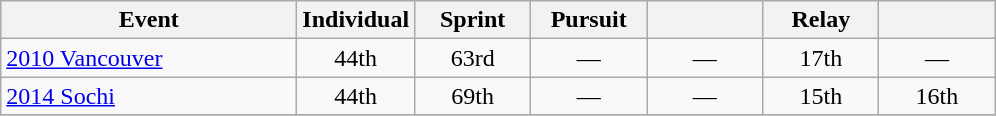<table class="wikitable" style="text-align: center;">
<tr ">
<th style="width:190px;">Event</th>
<th style="width:70px;">Individual</th>
<th style="width:70px;">Sprint</th>
<th style="width:70px;">Pursuit</th>
<th style="width:70px;"></th>
<th style="width:70px;">Relay</th>
<th style="width:70px;"></th>
</tr>
<tr>
<td align=left> <a href='#'>2010 Vancouver</a></td>
<td>44th</td>
<td>63rd</td>
<td>—</td>
<td>—</td>
<td>17th</td>
<td>—</td>
</tr>
<tr>
<td align=left> <a href='#'>2014 Sochi</a></td>
<td>44th</td>
<td>69th</td>
<td>—</td>
<td>—</td>
<td>15th</td>
<td>16th</td>
</tr>
<tr>
</tr>
</table>
